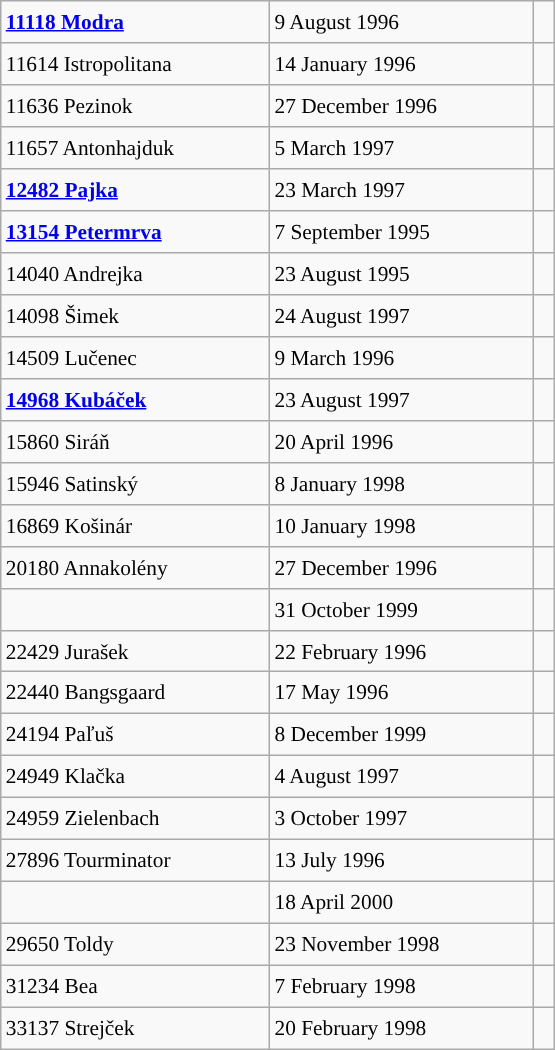<table class="wikitable" style="font-size: 89%; float: left; width: 26em; margin-right: 1em; height: 700px;">
<tr>
<td><strong><a href='#'>11118 Modra</a></strong></td>
<td>9 August 1996</td>
<td> </td>
</tr>
<tr>
<td>11614 Istropolitana</td>
<td>14 January 1996</td>
<td> </td>
</tr>
<tr>
<td>11636 Pezinok</td>
<td>27 December 1996</td>
<td> </td>
</tr>
<tr>
<td>11657 Antonhajduk</td>
<td>5 March 1997</td>
<td> </td>
</tr>
<tr>
<td><strong><a href='#'>12482 Pajka</a></strong></td>
<td>23 March 1997</td>
<td> </td>
</tr>
<tr>
<td><strong><a href='#'>13154 Petermrva</a></strong></td>
<td>7 September 1995</td>
<td> </td>
</tr>
<tr>
<td>14040 Andrejka</td>
<td>23 August 1995</td>
<td> </td>
</tr>
<tr>
<td>14098 Šimek</td>
<td>24 August 1997</td>
<td> </td>
</tr>
<tr>
<td>14509 Lučenec</td>
<td>9 March 1996</td>
<td> </td>
</tr>
<tr>
<td><strong><a href='#'>14968 Kubáček</a></strong></td>
<td>23 August 1997</td>
<td> </td>
</tr>
<tr>
<td>15860 Siráň</td>
<td>20 April 1996</td>
<td> </td>
</tr>
<tr>
<td>15946 Satinský</td>
<td>8 January 1998</td>
<td> </td>
</tr>
<tr>
<td>16869 Košinár</td>
<td>10 January 1998</td>
<td> </td>
</tr>
<tr>
<td>20180 Annakolény</td>
<td>27 December 1996</td>
<td> </td>
</tr>
<tr>
<td></td>
<td>31 October 1999</td>
<td> </td>
</tr>
<tr>
<td>22429 Jurašek</td>
<td>22 February 1996</td>
<td> </td>
</tr>
<tr>
<td>22440 Bangsgaard</td>
<td>17 May 1996</td>
<td> </td>
</tr>
<tr>
<td>24194 Paľuš</td>
<td>8 December 1999</td>
<td> </td>
</tr>
<tr>
<td>24949 Klačka</td>
<td>4 August 1997</td>
<td> </td>
</tr>
<tr>
<td>24959 Zielenbach</td>
<td>3 October 1997</td>
<td> </td>
</tr>
<tr>
<td>27896 Tourminator</td>
<td>13 July 1996</td>
<td> </td>
</tr>
<tr>
<td></td>
<td>18 April 2000</td>
<td> </td>
</tr>
<tr>
<td>29650 Toldy</td>
<td>23 November 1998</td>
<td> </td>
</tr>
<tr>
<td>31234 Bea</td>
<td>7 February 1998</td>
<td> </td>
</tr>
<tr>
<td>33137 Strejček</td>
<td>20 February 1998</td>
<td> </td>
</tr>
</table>
